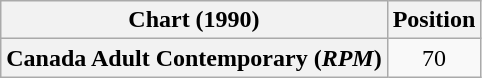<table class="wikitable plainrowheaders" style="text-align:center">
<tr>
<th scope="col">Chart (1990)</th>
<th scope="col">Position</th>
</tr>
<tr>
<th scope="row">Canada Adult Contemporary (<em>RPM</em>)</th>
<td>70</td>
</tr>
</table>
